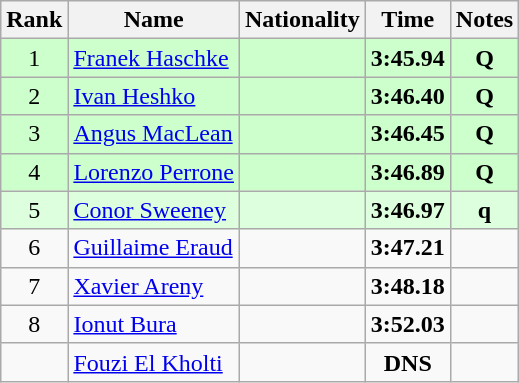<table class="wikitable sortable" style="text-align:center">
<tr>
<th>Rank</th>
<th>Name</th>
<th>Nationality</th>
<th>Time</th>
<th>Notes</th>
</tr>
<tr bgcolor=ccffcc>
<td>1</td>
<td align=left><a href='#'>Franek Haschke</a></td>
<td align=left></td>
<td><strong>3:45.94</strong></td>
<td><strong>Q</strong></td>
</tr>
<tr bgcolor=ccffcc>
<td>2</td>
<td align=left><a href='#'>Ivan Heshko</a></td>
<td align=left></td>
<td><strong>3:46.40</strong></td>
<td><strong>Q</strong></td>
</tr>
<tr bgcolor=ccffcc>
<td>3</td>
<td align=left><a href='#'>Angus MacLean</a></td>
<td align=left></td>
<td><strong>3:46.45</strong></td>
<td><strong>Q</strong></td>
</tr>
<tr bgcolor=ccffcc>
<td>4</td>
<td align=left><a href='#'>Lorenzo Perrone</a></td>
<td align=left></td>
<td><strong>3:46.89</strong></td>
<td><strong>Q</strong></td>
</tr>
<tr bgcolor=ddffdd>
<td>5</td>
<td align=left><a href='#'>Conor Sweeney</a></td>
<td align=left></td>
<td><strong>3:46.97</strong></td>
<td><strong>q</strong></td>
</tr>
<tr>
<td>6</td>
<td align=left><a href='#'>Guillaime Eraud</a></td>
<td align=left></td>
<td><strong>3:47.21</strong></td>
<td></td>
</tr>
<tr>
<td>7</td>
<td align=left><a href='#'>Xavier Areny</a></td>
<td align=left></td>
<td><strong>3:48.18</strong></td>
<td></td>
</tr>
<tr>
<td>8</td>
<td align=left><a href='#'>Ionut Bura</a></td>
<td align=left></td>
<td><strong>3:52.03</strong></td>
<td></td>
</tr>
<tr>
<td></td>
<td align=left><a href='#'>Fouzi El Kholti</a></td>
<td align=left></td>
<td><strong>DNS</strong></td>
<td></td>
</tr>
</table>
